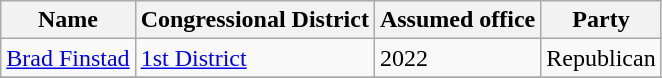<table class="wikitable">
<tr>
<th>Name</th>
<th>Congressional District</th>
<th>Assumed office</th>
<th>Party</th>
</tr>
<tr>
<td><a href='#'>Brad Finstad</a></td>
<td><a href='#'>1st District</a></td>
<td>2022</td>
<td>Republican</td>
</tr>
<tr>
</tr>
</table>
